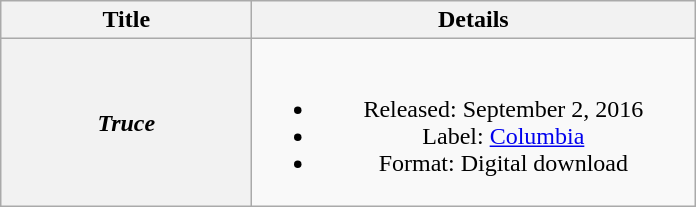<table class="wikitable plainrowheaders" style="text-align:center;">
<tr>
<th scope="col" style="width:10em;">Title</th>
<th scope="col" style="width:18em;">Details</th>
</tr>
<tr>
<th scope="row"><em>Truce</em></th>
<td><br><ul><li>Released: September 2, 2016</li><li>Label: <a href='#'>Columbia</a></li><li>Format: Digital download</li></ul></td>
</tr>
</table>
